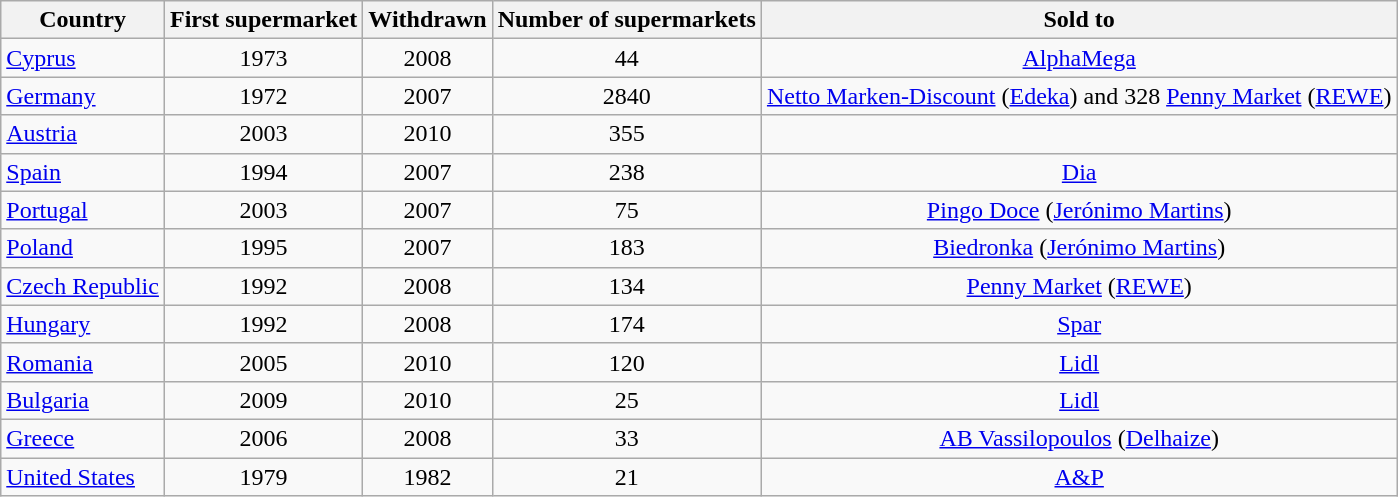<table class="wikitable sortable">
<tr>
<th>Country</th>
<th>First supermarket</th>
<th>Withdrawn</th>
<th>Number of supermarkets</th>
<th>Sold to</th>
</tr>
<tr>
<td><a href='#'>Cyprus</a></td>
<td align=center>1973</td>
<td align=center>2008</td>
<td align=center>44</td>
<td align=center><a href='#'>AlphaMega</a></td>
</tr>
<tr>
<td><a href='#'>Germany</a></td>
<td align=center>1972</td>
<td align=center>2007</td>
<td align=center>2840</td>
<td align=center><a href='#'>Netto Marken-Discount</a> (<a href='#'>Edeka</a>) and 328 <a href='#'>Penny Market</a> (<a href='#'>REWE</a>)</td>
</tr>
<tr>
<td><a href='#'>Austria</a></td>
<td align=center>2003</td>
<td align=center>2010</td>
<td align=center>355</td>
</tr>
<tr>
<td><a href='#'>Spain</a></td>
<td align=center>1994</td>
<td align=center>2007</td>
<td align=center>238</td>
<td align=center><a href='#'>Dia</a></td>
</tr>
<tr>
<td><a href='#'>Portugal</a></td>
<td align=center>2003</td>
<td align=center>2007</td>
<td align=center>75</td>
<td align=center><a href='#'>Pingo Doce</a> (<a href='#'>Jerónimo Martins</a>)</td>
</tr>
<tr>
<td><a href='#'>Poland</a></td>
<td align=center>1995</td>
<td align=center>2007</td>
<td align=center>183</td>
<td align=center><a href='#'>Biedronka</a> (<a href='#'>Jerónimo Martins</a>)</td>
</tr>
<tr>
<td><a href='#'>Czech Republic</a></td>
<td align=center>1992</td>
<td align=center>2008</td>
<td align=center>134</td>
<td align=center><a href='#'>Penny Market</a> (<a href='#'>REWE</a>)</td>
</tr>
<tr>
<td><a href='#'>Hungary</a></td>
<td align=center>1992</td>
<td align=center>2008</td>
<td align=center>174</td>
<td align=center><a href='#'>Spar</a></td>
</tr>
<tr>
<td><a href='#'>Romania</a></td>
<td align=center>2005</td>
<td align=center>2010</td>
<td align=center>120</td>
<td align=center><a href='#'>Lidl</a></td>
</tr>
<tr>
<td><a href='#'>Bulgaria</a></td>
<td align=center>2009</td>
<td align=center>2010</td>
<td align=center>25</td>
<td align=center><a href='#'>Lidl</a></td>
</tr>
<tr>
<td><a href='#'>Greece</a></td>
<td align=center>2006</td>
<td align=center>2008</td>
<td align=center>33</td>
<td align=center><a href='#'>AB Vassilopoulos</a> (<a href='#'>Delhaize</a>)</td>
</tr>
<tr>
<td><a href='#'>United States</a></td>
<td align=center>1979</td>
<td align=center>1982</td>
<td align=center>21</td>
<td align=center><a href='#'>A&P</a></td>
</tr>
</table>
